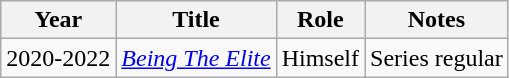<table class="wikitable sortable">
<tr>
<th>Year</th>
<th>Title</th>
<th>Role</th>
<th>Notes</th>
</tr>
<tr>
<td>2020-2022</td>
<td><em><a href='#'>Being The Elite</a></em></td>
<td>Himself</td>
<td>Series regular</td>
</tr>
</table>
